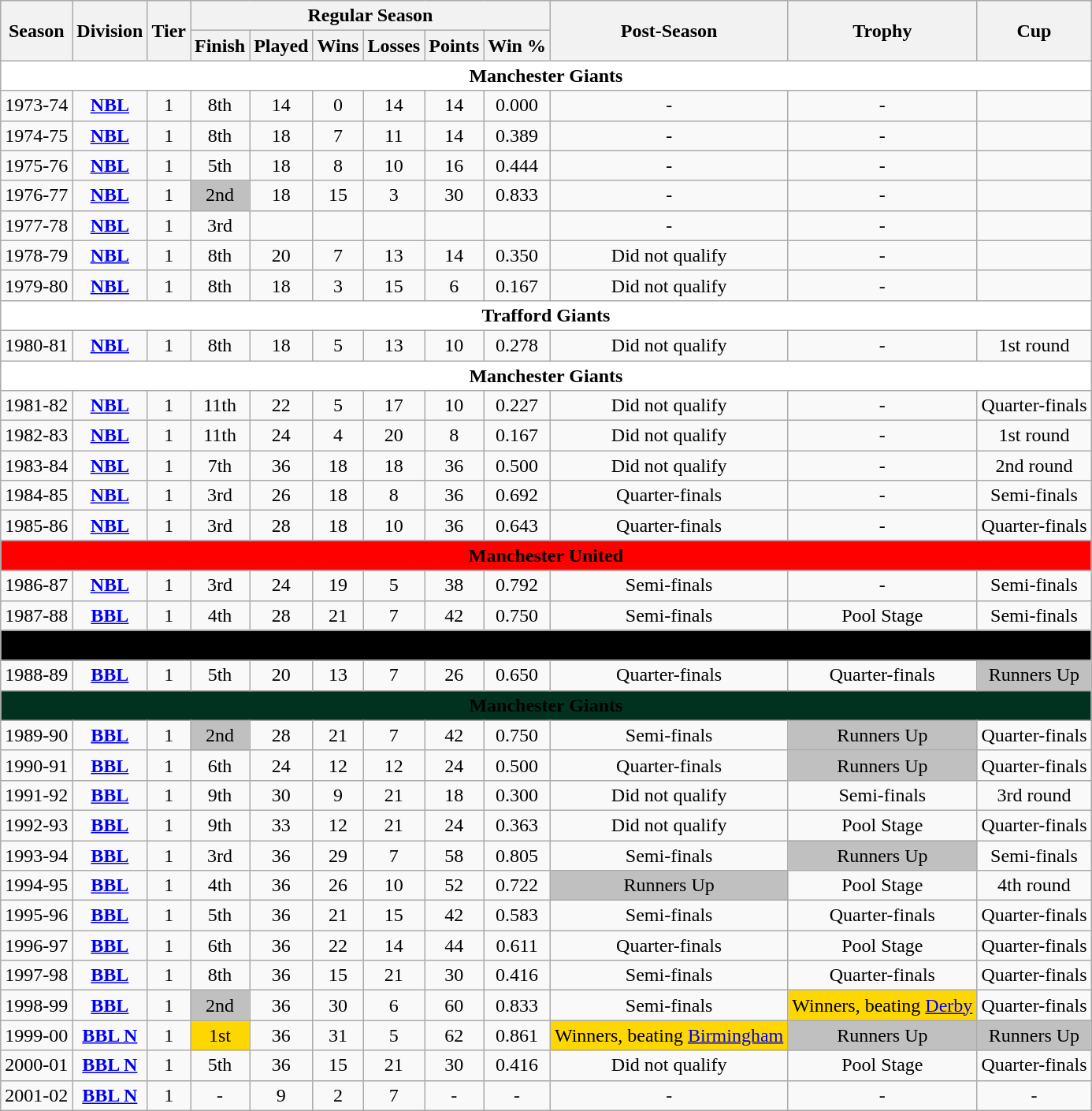<table class="wikitable" style="font-size:100%;">
<tr bgcolor="#efefef">
<th rowspan="2">Season</th>
<th rowspan="2">Division</th>
<th rowspan="2">Tier</th>
<th colspan="6">Regular Season</th>
<th rowspan="2">Post-Season</th>
<th rowspan="2">Trophy</th>
<th rowspan="2">Cup</th>
</tr>
<tr>
<th>Finish</th>
<th>Played</th>
<th>Wins</th>
<th>Losses</th>
<th>Points</th>
<th>Win %</th>
</tr>
<tr>
<td colspan="13" align=center bgcolor="white"><span><strong>Manchester Giants</strong></span></td>
</tr>
<tr>
<td style="text-align:center;">1973-74</td>
<td style="text-align:center;"><strong><a href='#'>NBL</a></strong></td>
<td style="text-align:center;">1</td>
<td style="text-align:center;">8th</td>
<td style="text-align:center;">14</td>
<td style="text-align:center;">0</td>
<td style="text-align:center;">14</td>
<td style="text-align:center;">14</td>
<td style="text-align:center;">0.000</td>
<td style="text-align:center;">-</td>
<td style="text-align:center;">-</td>
<td style="text-align:center;"></td>
</tr>
<tr>
<td style="text-align:center;">1974-75</td>
<td style="text-align:center;"><strong><a href='#'>NBL</a></strong></td>
<td style="text-align:center;">1</td>
<td style="text-align:center;">8th</td>
<td style="text-align:center;">18</td>
<td style="text-align:center;">7</td>
<td style="text-align:center;">11</td>
<td style="text-align:center;">14</td>
<td style="text-align:center;">0.389</td>
<td style="text-align:center;">-</td>
<td style="text-align:center;">-</td>
<td style="text-align:center;"></td>
</tr>
<tr>
<td style="text-align:center;">1975-76</td>
<td style="text-align:center;"><strong><a href='#'>NBL</a></strong></td>
<td style="text-align:center;">1</td>
<td style="text-align:center;">5th</td>
<td style="text-align:center;">18</td>
<td style="text-align:center;">8</td>
<td style="text-align:center;">10</td>
<td style="text-align:center;">16</td>
<td style="text-align:center;">0.444</td>
<td style="text-align:center;">-</td>
<td style="text-align:center;">-</td>
<td style="text-align:center;"></td>
</tr>
<tr>
<td style="text-align:center;">1976-77</td>
<td style="text-align:center;"><strong><a href='#'>NBL</a></strong></td>
<td style="text-align:center;">1</td>
<td style="text-align:center;"bgcolor=silver>2nd</td>
<td style="text-align:center;">18</td>
<td style="text-align:center;">15</td>
<td style="text-align:center;">3</td>
<td style="text-align:center;">30</td>
<td style="text-align:center;">0.833</td>
<td style="text-align:center;">-</td>
<td style="text-align:center;">-</td>
<td style="text-align:center;"></td>
</tr>
<tr>
<td style="text-align:center;">1977-78</td>
<td style="text-align:center;"><strong><a href='#'>NBL</a></strong></td>
<td style="text-align:center;">1</td>
<td style="text-align:center;">3rd</td>
<td style="text-align:center;"></td>
<td style="text-align:center;"></td>
<td style="text-align:center;"></td>
<td style="text-align:center;"></td>
<td style="text-align:center;"></td>
<td style="text-align:center;">-</td>
<td style="text-align:center;">-</td>
<td style="text-align:center;"></td>
</tr>
<tr>
<td style="text-align:center;">1978-79</td>
<td style="text-align:center;"><strong><a href='#'>NBL</a></strong></td>
<td style="text-align:center;">1</td>
<td style="text-align:center;">8th</td>
<td style="text-align:center;">20</td>
<td style="text-align:center;">7</td>
<td style="text-align:center;">13</td>
<td style="text-align:center;">14</td>
<td style="text-align:center;">0.350</td>
<td style="text-align:center;">Did not qualify</td>
<td style="text-align:center;">-</td>
<td style="text-align:center;"></td>
</tr>
<tr>
<td style="text-align:center;">1979-80</td>
<td style="text-align:center;"><strong><a href='#'>NBL</a></strong></td>
<td style="text-align:center;">1</td>
<td style="text-align:center;">8th</td>
<td style="text-align:center;">18</td>
<td style="text-align:center;">3</td>
<td style="text-align:center;">15</td>
<td style="text-align:center;">6</td>
<td style="text-align:center;">0.167</td>
<td style="text-align:center;">Did not qualify</td>
<td style="text-align:center;">-</td>
<td style="text-align:center;"></td>
</tr>
<tr>
<td colspan="13" align=center bgcolor="white"><span><strong>Trafford Giants</strong></span></td>
</tr>
<tr>
<td style="text-align:center;">1980-81</td>
<td style="text-align:center;"><strong><a href='#'>NBL</a></strong></td>
<td style="text-align:center;">1</td>
<td style="text-align:center;">8th</td>
<td style="text-align:center;">18</td>
<td style="text-align:center;">5</td>
<td style="text-align:center;">13</td>
<td style="text-align:center;">10</td>
<td style="text-align:center;">0.278</td>
<td style="text-align:center;">Did not qualify</td>
<td style="text-align:center;">-</td>
<td style="text-align:center;">1st round</td>
</tr>
<tr>
<td colspan="13" align=center bgcolor="white"><span><strong>Manchester Giants</strong></span></td>
</tr>
<tr>
<td style="text-align:center;">1981-82</td>
<td style="text-align:center;"><strong><a href='#'>NBL</a></strong></td>
<td style="text-align:center;">1</td>
<td style="text-align:center;">11th</td>
<td style="text-align:center;">22</td>
<td style="text-align:center;">5</td>
<td style="text-align:center;">17</td>
<td style="text-align:center;">10</td>
<td style="text-align:center;">0.227</td>
<td style="text-align:center;">Did not qualify</td>
<td style="text-align:center;">-</td>
<td style="text-align:center;">Quarter-finals</td>
</tr>
<tr>
<td style="text-align:center;">1982-83</td>
<td style="text-align:center;"><strong><a href='#'>NBL</a></strong></td>
<td style="text-align:center;">1</td>
<td style="text-align:center;">11th</td>
<td style="text-align:center;">24</td>
<td style="text-align:center;">4</td>
<td style="text-align:center;">20</td>
<td style="text-align:center;">8</td>
<td style="text-align:center;">0.167</td>
<td style="text-align:center;">Did not qualify</td>
<td style="text-align:center;">-</td>
<td style="text-align:center;">1st round</td>
</tr>
<tr>
<td style="text-align:center;">1983-84</td>
<td style="text-align:center;"><strong><a href='#'>NBL</a></strong></td>
<td style="text-align:center;">1</td>
<td style="text-align:center;">7th</td>
<td style="text-align:center;">36</td>
<td style="text-align:center;">18</td>
<td style="text-align:center;">18</td>
<td style="text-align:center;">36</td>
<td style="text-align:center;">0.500</td>
<td style="text-align:center;">Did not qualify</td>
<td style="text-align:center;">-</td>
<td style="text-align:center;">2nd round</td>
</tr>
<tr>
<td style="text-align:center;">1984-85</td>
<td style="text-align:center;"><strong><a href='#'>NBL</a></strong></td>
<td style="text-align:center;">1</td>
<td style="text-align:center;">3rd</td>
<td style="text-align:center;">26</td>
<td style="text-align:center;">18</td>
<td style="text-align:center;">8</td>
<td style="text-align:center;">36</td>
<td style="text-align:center;">0.692</td>
<td style="text-align:center;">Quarter-finals</td>
<td style="text-align:center;">-</td>
<td style="text-align:center;">Semi-finals</td>
</tr>
<tr>
<td style="text-align:center;">1985-86</td>
<td style="text-align:center;"><strong><a href='#'>NBL</a></strong></td>
<td style="text-align:center;">1</td>
<td style="text-align:center;">3rd</td>
<td style="text-align:center;">28</td>
<td style="text-align:center;">18</td>
<td style="text-align:center;">10</td>
<td style="text-align:center;">36</td>
<td style="text-align:center;">0.643</td>
<td style="text-align:center;">Quarter-finals</td>
<td style="text-align:center;">-</td>
<td style="text-align:center;">Quarter-finals</td>
</tr>
<tr>
<td colspan="13" align=center bgcolor="red"><span><strong>Manchester United</strong></span></td>
</tr>
<tr>
<td style="text-align:center;">1986-87</td>
<td style="text-align:center;"><strong><a href='#'>NBL</a></strong></td>
<td style="text-align:center;">1</td>
<td style="text-align:center;">3rd</td>
<td style="text-align:center;">24</td>
<td style="text-align:center;">19</td>
<td style="text-align:center;">5</td>
<td style="text-align:center;">38</td>
<td style="text-align:center;">0.792</td>
<td style="text-align:center;">Semi-finals</td>
<td style="text-align:center;">-</td>
<td style="text-align:center;">Semi-finals</td>
</tr>
<tr>
<td style="text-align:center;">1987-88</td>
<td style="text-align:center;"><strong><a href='#'>BBL</a></strong></td>
<td style="text-align:center;">1</td>
<td style="text-align:center;">4th</td>
<td style="text-align:center;">28</td>
<td style="text-align:center;">21</td>
<td style="text-align:center;">7</td>
<td style="text-align:center;">42</td>
<td style="text-align:center;">0.750</td>
<td style="text-align:center;">Semi-finals</td>
<td style="text-align:center;">Pool Stage</td>
<td style="text-align:center;">Semi-finals</td>
</tr>
<tr>
<td colspan="13" align=center bgcolor="black"><span><strong>Manchester Eagles</strong></span></td>
</tr>
<tr>
<td style="text-align:center;">1988-89</td>
<td style="text-align:center;"><strong><a href='#'>BBL</a></strong></td>
<td style="text-align:center;">1</td>
<td style="text-align:center;">5th</td>
<td style="text-align:center;">20</td>
<td style="text-align:center;">13</td>
<td style="text-align:center;">7</td>
<td style="text-align:center;">26</td>
<td style="text-align:center;">0.650</td>
<td style="text-align:center;">Quarter-finals</td>
<td style="text-align:center;">Quarter-finals</td>
<td style="text-align:center;"bgcolor=silver>Runners Up</td>
</tr>
<tr>
<td colspan="13" align=center bgcolor="#013220"><span><strong>Manchester Giants</strong></span></td>
</tr>
<tr>
<td style="text-align:center;">1989-90</td>
<td style="text-align:center;"><strong><a href='#'>BBL</a></strong></td>
<td style="text-align:center;">1</td>
<td style="text-align:center;"bgcolor=silver>2nd</td>
<td style="text-align:center;">28</td>
<td style="text-align:center;">21</td>
<td style="text-align:center;">7</td>
<td style="text-align:center;">42</td>
<td style="text-align:center;">0.750</td>
<td style="text-align:center;">Semi-finals</td>
<td style="text-align:center;"bgcolor=silver>Runners Up</td>
<td style="text-align:center;">Quarter-finals</td>
</tr>
<tr>
<td style="text-align:center;">1990-91</td>
<td style="text-align:center;"><strong><a href='#'>BBL</a></strong></td>
<td style="text-align:center;">1</td>
<td style="text-align:center;">6th</td>
<td style="text-align:center;">24</td>
<td style="text-align:center;">12</td>
<td style="text-align:center;">12</td>
<td style="text-align:center;">24</td>
<td style="text-align:center;">0.500</td>
<td style="text-align:center;">Quarter-finals</td>
<td style="text-align:center;"bgcolor=silver>Runners Up</td>
<td style="text-align:center;">Quarter-finals</td>
</tr>
<tr>
<td style="text-align:center;">1991-92</td>
<td style="text-align:center;"><strong><a href='#'>BBL</a></strong></td>
<td style="text-align:center;">1</td>
<td style="text-align:center;">9th</td>
<td style="text-align:center;">30</td>
<td style="text-align:center;">9</td>
<td style="text-align:center;">21</td>
<td style="text-align:center;">18</td>
<td style="text-align:center;">0.300</td>
<td style="text-align:center;">Did not qualify</td>
<td style="text-align:center;">Semi-finals</td>
<td style="text-align:center;">3rd round</td>
</tr>
<tr>
<td style="text-align:center;">1992-93</td>
<td style="text-align:center;"><strong><a href='#'>BBL</a></strong></td>
<td style="text-align:center;">1</td>
<td style="text-align:center;">9th</td>
<td style="text-align:center;">33</td>
<td style="text-align:center;">12</td>
<td style="text-align:center;">21</td>
<td style="text-align:center;">24</td>
<td style="text-align:center;">0.363</td>
<td style="text-align:center;">Did not qualify</td>
<td style="text-align:center;">Pool Stage</td>
<td style="text-align:center;">Quarter-finals</td>
</tr>
<tr>
<td style="text-align:center;">1993-94</td>
<td style="text-align:center;"><strong><a href='#'>BBL</a></strong></td>
<td style="text-align:center;">1</td>
<td style="text-align:center;">3rd</td>
<td style="text-align:center;">36</td>
<td style="text-align:center;">29</td>
<td style="text-align:center;">7</td>
<td style="text-align:center;">58</td>
<td style="text-align:center;">0.805</td>
<td style="text-align:center;">Semi-finals</td>
<td style="text-align:center;"bgcolor=silver>Runners Up</td>
<td style="text-align:center;">Semi-finals</td>
</tr>
<tr>
<td style="text-align:center;">1994-95</td>
<td style="text-align:center;"><strong><a href='#'>BBL</a></strong></td>
<td style="text-align:center;">1</td>
<td style="text-align:center;">4th</td>
<td style="text-align:center;">36</td>
<td style="text-align:center;">26</td>
<td style="text-align:center;">10</td>
<td style="text-align:center;">52</td>
<td style="text-align:center;">0.722</td>
<td style="text-align:center;"bgcolor=silver>Runners Up</td>
<td style="text-align:center;">Pool Stage</td>
<td style="text-align:center;">4th round</td>
</tr>
<tr>
<td style="text-align:center;">1995-96</td>
<td style="text-align:center;"><strong><a href='#'>BBL</a></strong></td>
<td style="text-align:center;">1</td>
<td style="text-align:center;">5th</td>
<td style="text-align:center;">36</td>
<td style="text-align:center;">21</td>
<td style="text-align:center;">15</td>
<td style="text-align:center;">42</td>
<td style="text-align:center;">0.583</td>
<td style="text-align:center;">Semi-finals</td>
<td style="text-align:center;">Quarter-finals</td>
<td style="text-align:center;">Quarter-finals</td>
</tr>
<tr>
<td style="text-align:center;">1996-97</td>
<td style="text-align:center;"><strong><a href='#'>BBL</a></strong></td>
<td style="text-align:center;">1</td>
<td style="text-align:center;">6th</td>
<td style="text-align:center;">36</td>
<td style="text-align:center;">22</td>
<td style="text-align:center;">14</td>
<td style="text-align:center;">44</td>
<td style="text-align:center;">0.611</td>
<td style="text-align:center;">Quarter-finals</td>
<td style="text-align:center;">Pool Stage</td>
<td style="text-align:center;">Quarter-finals</td>
</tr>
<tr>
<td style="text-align:center;">1997-98</td>
<td style="text-align:center;"><strong><a href='#'>BBL</a></strong></td>
<td style="text-align:center;">1</td>
<td style="text-align:center;">8th</td>
<td style="text-align:center;">36</td>
<td style="text-align:center;">15</td>
<td style="text-align:center;">21</td>
<td style="text-align:center;">30</td>
<td style="text-align:center;">0.416</td>
<td style="text-align:center;">Semi-finals</td>
<td style="text-align:center;">Quarter-finals</td>
<td style="text-align:center;">Quarter-finals</td>
</tr>
<tr>
<td style="text-align:center;">1998-99</td>
<td style="text-align:center;"><strong><a href='#'>BBL</a></strong></td>
<td style="text-align:center;">1</td>
<td style="text-align:center;"bgcolor=silver>2nd</td>
<td style="text-align:center;">36</td>
<td style="text-align:center;">30</td>
<td style="text-align:center;">6</td>
<td style="text-align:center;">60</td>
<td style="text-align:center;">0.833</td>
<td style="text-align:center;">Semi-finals</td>
<td style="text-align:center;"bgcolor=gold>Winners, beating <a href='#'>Derby</a></td>
<td style="text-align:center;">Quarter-finals</td>
</tr>
<tr>
<td style="text-align:center;">1999-00</td>
<td style="text-align:center;"><strong><a href='#'>BBL N</a></strong></td>
<td style="text-align:center;">1</td>
<td style="text-align:center;"bgcolor=gold>1st</td>
<td style="text-align:center;">36</td>
<td style="text-align:center;">31</td>
<td style="text-align:center;">5</td>
<td style="text-align:center;">62</td>
<td style="text-align:center;">0.861</td>
<td style="text-align:center;"bgcolor=gold>Winners, beating <a href='#'>Birmingham</a></td>
<td style="text-align:center;"bgcolor=silver>Runners Up</td>
<td style="text-align:center;"bgcolor=silver>Runners Up</td>
</tr>
<tr>
<td style="text-align:center;">2000-01</td>
<td style="text-align:center;"><strong><a href='#'>BBL N</a></strong></td>
<td style="text-align:center;">1</td>
<td style="text-align:center;">5th</td>
<td style="text-align:center;">36</td>
<td style="text-align:center;">15</td>
<td style="text-align:center;">21</td>
<td style="text-align:center;">30</td>
<td style="text-align:center;">0.416</td>
<td style="text-align:center;">Did not qualify</td>
<td style="text-align:center;">Pool Stage</td>
<td style="text-align:center;">Quarter-finals</td>
</tr>
<tr>
<td style="text-align:center;">2001-02</td>
<td style="text-align:center;"><strong><a href='#'>BBL N</a></strong></td>
<td style="text-align:center;">1</td>
<td style="text-align:center;">-</td>
<td style="text-align:center;">9</td>
<td style="text-align:center;">2</td>
<td style="text-align:center;">7</td>
<td style="text-align:center;">-</td>
<td style="text-align:center;">-</td>
<td style="text-align:center;">-</td>
<td style="text-align:center;">-</td>
<td style="text-align:center;">-</td>
</tr>
</table>
